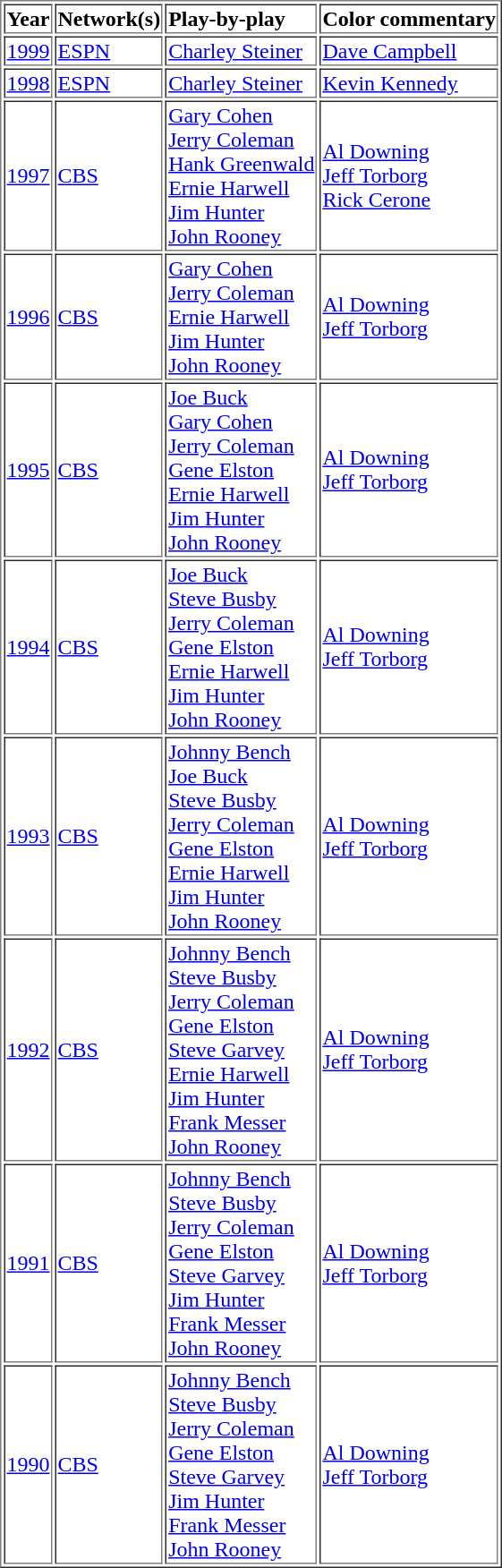<table border="1" cellpadding="1">
<tr>
<td><strong>Year</strong></td>
<td><strong>Network(s)</strong></td>
<td><strong>Play-by-play</strong></td>
<td><strong>Color commentary</strong></td>
</tr>
<tr>
<td><a href='#'>1999</a></td>
<td><a href='#'>ESPN</a></td>
<td><a href='#'>Charley Steiner</a></td>
<td><a href='#'>Dave Campbell</a></td>
</tr>
<tr>
<td><a href='#'>1998</a></td>
<td><a href='#'>ESPN</a></td>
<td><a href='#'>Charley Steiner</a></td>
<td><a href='#'>Kevin Kennedy</a></td>
</tr>
<tr>
<td><a href='#'>1997</a></td>
<td><a href='#'>CBS</a></td>
<td><a href='#'>Gary Cohen</a><br><a href='#'>Jerry Coleman</a><br><a href='#'>Hank Greenwald</a><br><a href='#'>Ernie Harwell</a><br><a href='#'>Jim Hunter</a><br><a href='#'>John Rooney</a></td>
<td><a href='#'>Al Downing</a><br><a href='#'>Jeff Torborg</a><br><a href='#'>Rick Cerone</a></td>
</tr>
<tr>
<td><a href='#'>1996</a></td>
<td><a href='#'>CBS</a></td>
<td><a href='#'>Gary Cohen</a><br><a href='#'>Jerry Coleman</a><br><a href='#'>Ernie Harwell</a><br><a href='#'>Jim Hunter</a><br><a href='#'>John Rooney</a></td>
<td><a href='#'>Al Downing</a><br><a href='#'>Jeff Torborg</a></td>
</tr>
<tr>
<td><a href='#'>1995</a></td>
<td><a href='#'>CBS</a></td>
<td><a href='#'>Joe Buck</a><br><a href='#'>Gary Cohen</a><br><a href='#'>Jerry Coleman</a><br><a href='#'>Gene Elston</a><br><a href='#'>Ernie Harwell</a><br><a href='#'>Jim Hunter</a><br><a href='#'>John Rooney</a></td>
<td><a href='#'>Al Downing</a><br><a href='#'>Jeff Torborg</a></td>
</tr>
<tr>
<td><a href='#'>1994</a></td>
<td><a href='#'>CBS</a></td>
<td><a href='#'>Joe Buck</a><br><a href='#'>Steve Busby</a><br><a href='#'>Jerry Coleman</a><br><a href='#'>Gene Elston</a><br><a href='#'>Ernie Harwell</a><br><a href='#'>Jim Hunter</a><br><a href='#'>John Rooney</a></td>
<td><a href='#'>Al Downing</a><br><a href='#'>Jeff Torborg</a></td>
</tr>
<tr>
<td><a href='#'>1993</a></td>
<td><a href='#'>CBS</a></td>
<td><a href='#'>Johnny Bench</a><br><a href='#'>Joe Buck</a><br><a href='#'>Steve Busby</a><br><a href='#'>Jerry Coleman</a><br><a href='#'>Gene Elston</a><br><a href='#'>Ernie Harwell</a><br><a href='#'>Jim Hunter</a><br><a href='#'>John Rooney</a></td>
<td><a href='#'>Al Downing</a><br><a href='#'>Jeff Torborg</a></td>
</tr>
<tr>
<td><a href='#'>1992</a></td>
<td><a href='#'>CBS</a></td>
<td><a href='#'>Johnny Bench</a><br><a href='#'>Steve Busby</a><br><a href='#'>Jerry Coleman</a><br><a href='#'>Gene Elston</a><br><a href='#'>Steve Garvey</a><br><a href='#'>Ernie Harwell</a><br><a href='#'>Jim Hunter</a><br><a href='#'>Frank Messer</a><br><a href='#'>John Rooney</a></td>
<td><a href='#'>Al Downing</a><br><a href='#'>Jeff Torborg</a></td>
</tr>
<tr>
<td><a href='#'>1991</a></td>
<td><a href='#'>CBS</a></td>
<td><a href='#'>Johnny Bench</a><br><a href='#'>Steve Busby</a><br><a href='#'>Jerry Coleman</a><br><a href='#'>Gene Elston</a><br><a href='#'>Steve Garvey</a><br><a href='#'>Jim Hunter</a><br><a href='#'>Frank Messer</a><br><a href='#'>John Rooney</a></td>
<td><a href='#'>Al Downing</a><br><a href='#'>Jeff Torborg</a></td>
</tr>
<tr>
<td><a href='#'>1990</a></td>
<td><a href='#'>CBS</a></td>
<td><a href='#'>Johnny Bench</a><br><a href='#'>Steve Busby</a><br><a href='#'>Jerry Coleman</a><br><a href='#'>Gene Elston</a><br><a href='#'>Steve Garvey</a><br><a href='#'>Jim Hunter</a><br><a href='#'>Frank Messer</a><br><a href='#'>John Rooney</a></td>
<td><a href='#'>Al Downing</a><br><a href='#'>Jeff Torborg</a></td>
</tr>
</table>
